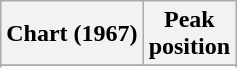<table class="wikitable sortable">
<tr>
<th>Chart (1967)</th>
<th>Peak<br>position</th>
</tr>
<tr>
</tr>
<tr>
</tr>
</table>
